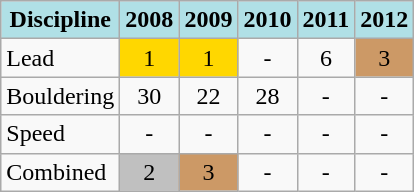<table class="wikitable" style="text-align: center">
<tr>
<th style="background: #b0e0e6">Discipline</th>
<th style="background: #b0e0e6">2008</th>
<th style="background: #b0e0e6">2009</th>
<th style="background: #b0e0e6">2010</th>
<th style="background: #b0e0e6">2011</th>
<th style="background: #b0e0e6">2012</th>
</tr>
<tr>
<td align="left">Lead</td>
<td style="background: gold">1</td>
<td style="background: gold">1</td>
<td>-</td>
<td>6</td>
<td style="background: #cc9966;">3</td>
</tr>
<tr>
<td align="left">Bouldering</td>
<td>30</td>
<td>22</td>
<td>28</td>
<td>-</td>
<td>-</td>
</tr>
<tr>
<td align="left">Speed</td>
<td>-</td>
<td>-</td>
<td>-</td>
<td>-</td>
<td>-</td>
</tr>
<tr>
<td align="left">Combined</td>
<td style="background: silver">2</td>
<td style="background: #cc9966;">3</td>
<td>-</td>
<td>-</td>
<td>-</td>
</tr>
</table>
